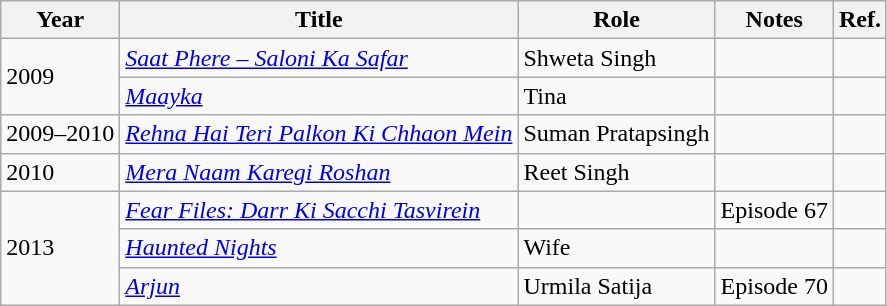<table class="wikitable sortable">
<tr>
<th>Year</th>
<th>Title</th>
<th>Role</th>
<th class="unsortable">Notes</th>
<th class="unsortable">Ref.</th>
</tr>
<tr>
<td rowspan = "2">2009</td>
<td><em><a href='#'>Saat Phere – Saloni Ka Safar</a></em></td>
<td>Shweta Singh</td>
<td></td>
<td></td>
</tr>
<tr>
<td><em><a href='#'>Maayka</a></em></td>
<td>Tina</td>
<td></td>
<td></td>
</tr>
<tr>
<td>2009–2010</td>
<td><em><a href='#'>Rehna Hai Teri Palkon Ki Chhaon Mein</a></em></td>
<td>Suman Pratapsingh</td>
<td></td>
<td></td>
</tr>
<tr>
<td>2010</td>
<td><em><a href='#'>Mera Naam Karegi Roshan</a></em></td>
<td>Reet Singh</td>
<td></td>
<td></td>
</tr>
<tr>
<td rowspan = "3">2013</td>
<td><em><a href='#'>Fear Files: Darr Ki Sacchi Tasvirein</a></em></td>
<td></td>
<td>Episode 67</td>
<td></td>
</tr>
<tr>
<td><em><a href='#'>Haunted Nights</a></em></td>
<td>Wife</td>
<td></td>
<td></td>
</tr>
<tr>
<td><em><a href='#'>Arjun</a></em></td>
<td>Urmila Satija</td>
<td>Episode 70</td>
<td></td>
</tr>
</table>
